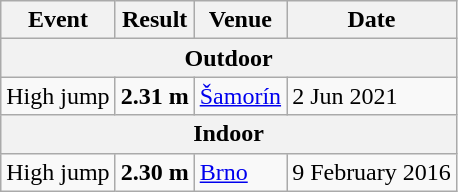<table class="wikitable">
<tr>
<th>Event</th>
<th>Result</th>
<th>Venue</th>
<th>Date</th>
</tr>
<tr>
<th colspan="4">Outdoor</th>
</tr>
<tr>
<td>High jump</td>
<td><strong>2.31 m</strong></td>
<td> <a href='#'>Šamorín</a></td>
<td>2 Jun 2021</td>
</tr>
<tr>
<th colspan="4">Indoor</th>
</tr>
<tr>
<td>High jump</td>
<td><strong>2.30 m</strong></td>
<td> <a href='#'>Brno</a></td>
<td>9 February 2016</td>
</tr>
</table>
